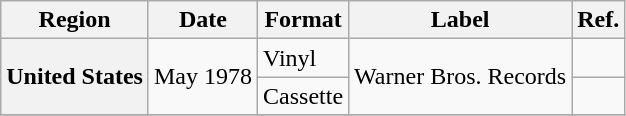<table class="wikitable plainrowheaders">
<tr>
<th scope="col">Region</th>
<th scope="col">Date</th>
<th scope="col">Format</th>
<th scope="col">Label</th>
<th scope="col">Ref.</th>
</tr>
<tr>
<th scope="row" rowspan="2">United States</th>
<td rowspan="2">May 1978</td>
<td>Vinyl</td>
<td rowspan="2">Warner Bros. Records</td>
<td></td>
</tr>
<tr>
<td>Cassette</td>
<td></td>
</tr>
<tr>
</tr>
</table>
